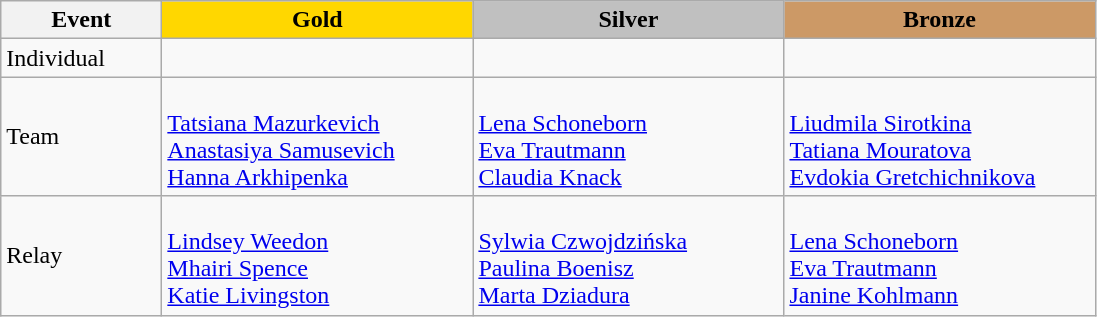<table class="wikitable">
<tr>
<th width="100">Event</th>
<th style="background-color:gold;" width="200"> Gold</th>
<th style="background-color:silver;" width="200">Silver</th>
<th style="background-color:#CC9966;" width="200"> Bronze</th>
</tr>
<tr>
<td>Individual</td>
<td></td>
<td></td>
<td></td>
</tr>
<tr>
<td>Team</td>
<td> <br> <a href='#'>Tatsiana Mazurkevich</a> <br> <a href='#'>Anastasiya Samusevich</a><br> <a href='#'>Hanna Arkhipenka</a></td>
<td> <br> <a href='#'>Lena Schoneborn</a> <br> <a href='#'>Eva Trautmann</a><br> <a href='#'>Claudia Knack</a></td>
<td> <br> <a href='#'>Liudmila Sirotkina</a> <br> <a href='#'>Tatiana Mouratova</a><br> <a href='#'>Evdokia Gretchichnikova</a></td>
</tr>
<tr>
<td>Relay</td>
<td> <br> <a href='#'>Lindsey Weedon</a> <br> <a href='#'>Mhairi Spence</a><br> <a href='#'>Katie Livingston</a></td>
<td> <br> <a href='#'>Sylwia Czwojdzińska</a> <br> <a href='#'>Paulina Boenisz</a><br> <a href='#'>Marta Dziadura</a></td>
<td> <br> <a href='#'>Lena Schoneborn</a> <br> <a href='#'>Eva Trautmann</a><br> <a href='#'>Janine Kohlmann</a></td>
</tr>
</table>
